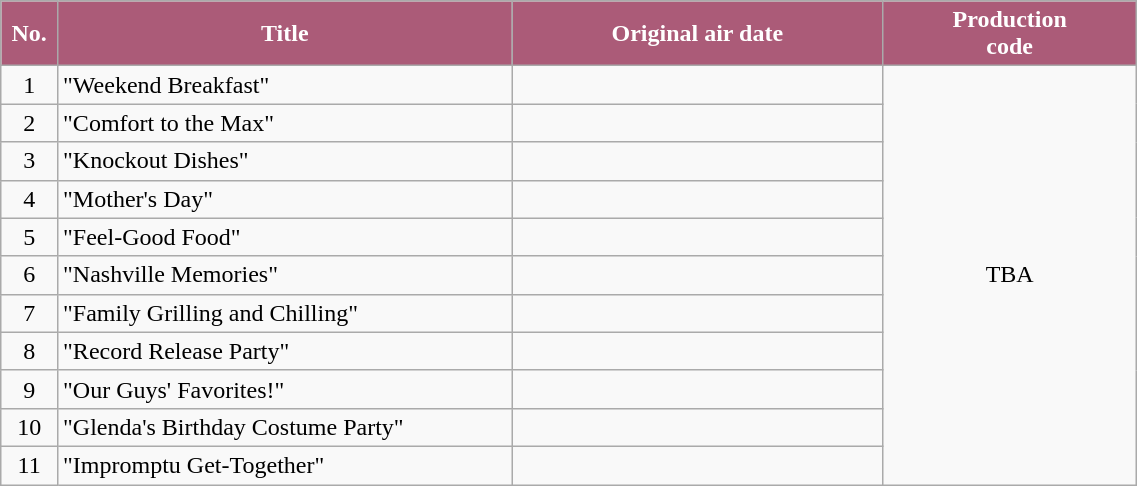<table class="wikitable plainrowheaders" style="width:60%;">
<tr>
<th style="background-color: #ab5b78; color: #FFFFFF;" width=5%>No.</th>
<th style="background-color: #ab5b78; color: #FFFFFF;" width=40%>Title</th>
<th style="background-color: #ab5b78; color: #FFFFFF;">Original air date</th>
<th style="background-color: #ab5b78; color: #FFFFFF;">Production<br>code</th>
</tr>
<tr>
<td align=center>1</td>
<td>"Weekend Breakfast"</td>
<td align=center></td>
<td align=center rowspan=11>TBA</td>
</tr>
<tr>
<td align=center>2</td>
<td>"Comfort to the Max"</td>
<td align=center></td>
</tr>
<tr>
<td align=center>3</td>
<td>"Knockout Dishes"</td>
<td align=center></td>
</tr>
<tr>
<td align=center>4</td>
<td>"Mother's Day"</td>
<td align=center></td>
</tr>
<tr>
<td align=center>5</td>
<td>"Feel-Good Food"</td>
<td align=center></td>
</tr>
<tr>
<td align=center>6</td>
<td>"Nashville Memories"</td>
<td align=center></td>
</tr>
<tr>
<td align=center>7</td>
<td>"Family Grilling and Chilling"</td>
<td align=center></td>
</tr>
<tr>
<td align=center>8</td>
<td>"Record Release Party"</td>
<td align=center></td>
</tr>
<tr>
<td align=center>9</td>
<td>"Our Guys' Favorites!"</td>
<td align=center></td>
</tr>
<tr>
<td align=center>10</td>
<td>"Glenda's Birthday Costume Party"</td>
<td align=center></td>
</tr>
<tr>
<td align=center>11</td>
<td>"Impromptu Get-Together"</td>
<td align=center></td>
</tr>
</table>
